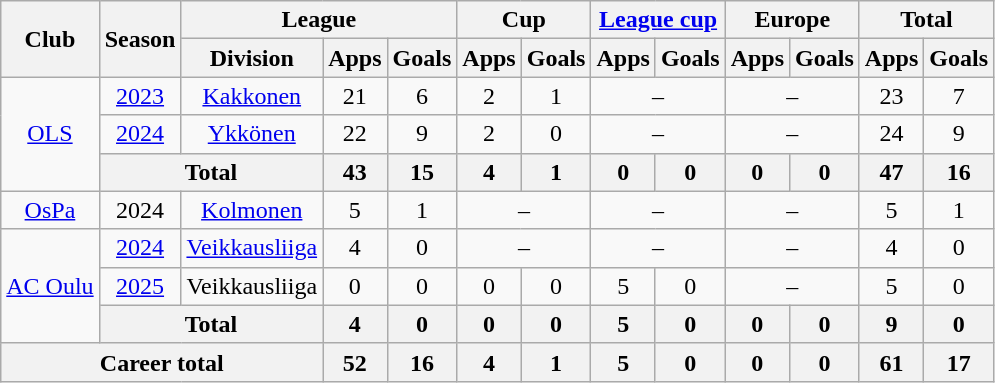<table class="wikitable" style="text-align:center">
<tr>
<th rowspan="2">Club</th>
<th rowspan="2">Season</th>
<th colspan="3">League</th>
<th colspan="2">Cup</th>
<th colspan="2"><a href='#'>League cup</a></th>
<th colspan="2">Europe</th>
<th colspan="2">Total</th>
</tr>
<tr>
<th>Division</th>
<th>Apps</th>
<th>Goals</th>
<th>Apps</th>
<th>Goals</th>
<th>Apps</th>
<th>Goals</th>
<th>Apps</th>
<th>Goals</th>
<th>Apps</th>
<th>Goals</th>
</tr>
<tr>
<td rowspan=3><a href='#'>OLS</a></td>
<td><a href='#'>2023</a></td>
<td><a href='#'>Kakkonen</a></td>
<td>21</td>
<td>6</td>
<td>2</td>
<td>1</td>
<td colspan=2>–</td>
<td colspan=2>–</td>
<td>23</td>
<td>7</td>
</tr>
<tr>
<td><a href='#'>2024</a></td>
<td><a href='#'>Ykkönen</a></td>
<td>22</td>
<td>9</td>
<td>2</td>
<td>0</td>
<td colspan=2>–</td>
<td colspan=2>–</td>
<td>24</td>
<td>9</td>
</tr>
<tr>
<th colspan=2>Total</th>
<th>43</th>
<th>15</th>
<th>4</th>
<th>1</th>
<th>0</th>
<th>0</th>
<th>0</th>
<th>0</th>
<th>47</th>
<th>16</th>
</tr>
<tr>
<td><a href='#'>OsPa</a></td>
<td>2024</td>
<td><a href='#'>Kolmonen</a></td>
<td>5</td>
<td>1</td>
<td colspan=2>–</td>
<td colspan=2>–</td>
<td colspan=2>–</td>
<td>5</td>
<td>1</td>
</tr>
<tr>
<td rowspan=3><a href='#'>AC Oulu</a></td>
<td><a href='#'>2024</a></td>
<td><a href='#'>Veikkausliiga</a></td>
<td>4</td>
<td>0</td>
<td colspan=2>–</td>
<td colspan=2>–</td>
<td colspan=2>–</td>
<td>4</td>
<td>0</td>
</tr>
<tr>
<td><a href='#'>2025</a></td>
<td>Veikkausliiga</td>
<td>0</td>
<td>0</td>
<td>0</td>
<td>0</td>
<td>5</td>
<td>0</td>
<td colspan=2>–</td>
<td>5</td>
<td>0</td>
</tr>
<tr>
<th colspan=2>Total</th>
<th>4</th>
<th>0</th>
<th>0</th>
<th>0</th>
<th>5</th>
<th>0</th>
<th>0</th>
<th>0</th>
<th>9</th>
<th>0</th>
</tr>
<tr>
<th colspan="3">Career total</th>
<th>52</th>
<th>16</th>
<th>4</th>
<th>1</th>
<th>5</th>
<th>0</th>
<th>0</th>
<th>0</th>
<th>61</th>
<th>17</th>
</tr>
</table>
